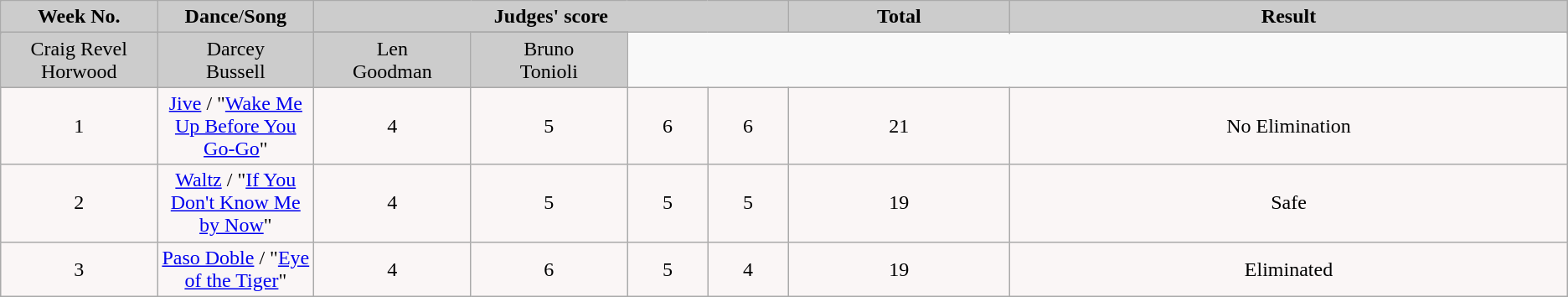<table class="wikitable" align="center">
<tr>
<td rowspan="2" bgcolor="CCCCCC" align="Center"><strong>Week No.</strong></td>
<td rowspan="2" bgcolor="CCCCCC" align="Center"><strong>Dance</strong>/<strong>Song</strong></td>
<td colspan="4" bgcolor="CCCCCC" align="Center"><strong>Judges' score</strong></td>
<td rowspan="2" bgcolor="CCCCCC" align="Center"><strong>Total</strong></td>
<td rowspan="2" bgcolor="CCCCCC" align="Center"><strong>Result</strong></td>
</tr>
<tr>
</tr>
<tr>
<td bgcolor="CCCCCC" width="10%" align="center">Craig Revel<br>Horwood</td>
<td bgcolor="CCCCCC" width="10%" align="center">Darcey<br>Bussell</td>
<td bgcolor="CCCCCC" width="10%" align="center">Len<br>Goodman</td>
<td bgcolor="CCCCCC" width="10%" align="center">Bruno<br>Tonioli</td>
</tr>
<tr>
</tr>
<tr>
<td align="center" bgcolor="FAF6F6">1</td>
<td align="center" bgcolor="FAF6F6"><a href='#'>Jive</a> / "<a href='#'>Wake Me Up Before You Go-Go</a>"</td>
<td align="center" bgcolor="FAF6F6">4</td>
<td align="center" bgcolor="FAF6F6">5</td>
<td align="center" bgcolor="FAF6F6">6</td>
<td align="center" bgcolor="FAF6F6">6</td>
<td align="center" bgcolor="FAF6F6">21</td>
<td align="center" bgcolor="FAF6F6">No Elimination</td>
</tr>
<tr>
<td align="center" bgcolor="FAF6F6">2</td>
<td align="center" bgcolor="FAF6F6"><a href='#'>Waltz</a> / "<a href='#'>If You Don't Know Me by Now</a>"</td>
<td align="center" bgcolor="FAF6F6">4</td>
<td align="center" bgcolor="FAF6F6">5</td>
<td align="center" bgcolor="FAF6F6">5</td>
<td align="center" bgcolor="FAF6F6">5</td>
<td align="center" bgcolor="FAF6F6">19</td>
<td align="center" bgcolor="FAF6F6">Safe</td>
</tr>
<tr>
<td align="center" bgcolor="FAF6F6">3</td>
<td align="center" bgcolor="FAF6F6"><a href='#'>Paso Doble</a> / "<a href='#'>Eye of the Tiger</a>"</td>
<td align="center" bgcolor="FAF6F6">4</td>
<td align="center" bgcolor="FAF6F6">6</td>
<td align="center" bgcolor="FAF6F6">5</td>
<td align="center" bgcolor="FAF6F6">4</td>
<td align="center" bgcolor="FAF6F6">19</td>
<td align="center" bgcolor="FAF6F6">Eliminated</td>
</tr>
</table>
